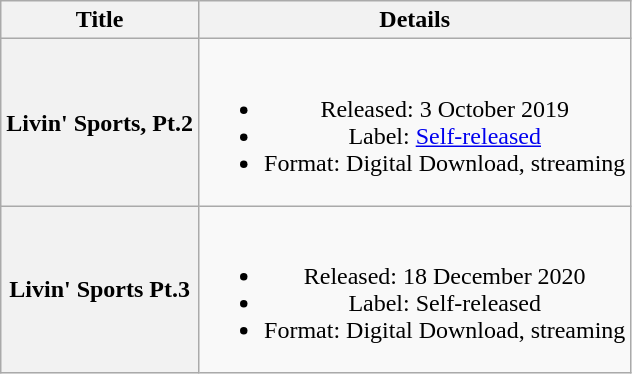<table class="wikitable plainrowheaders" style="text-align:center;">
<tr>
<th scope="col">Title</th>
<th scope="col">Details</th>
</tr>
<tr>
<th scope="row">Livin' Sports, Pt.2</th>
<td><br><ul><li>Released: 3 October 2019</li><li>Label: <a href='#'>Self-released</a></li><li>Format: Digital Download, streaming</li></ul></td>
</tr>
<tr>
<th scope="row">Livin' Sports Pt.3</th>
<td><br><ul><li>Released: 18 December 2020</li><li>Label: Self-released</li><li>Format: Digital Download, streaming</li></ul></td>
</tr>
</table>
